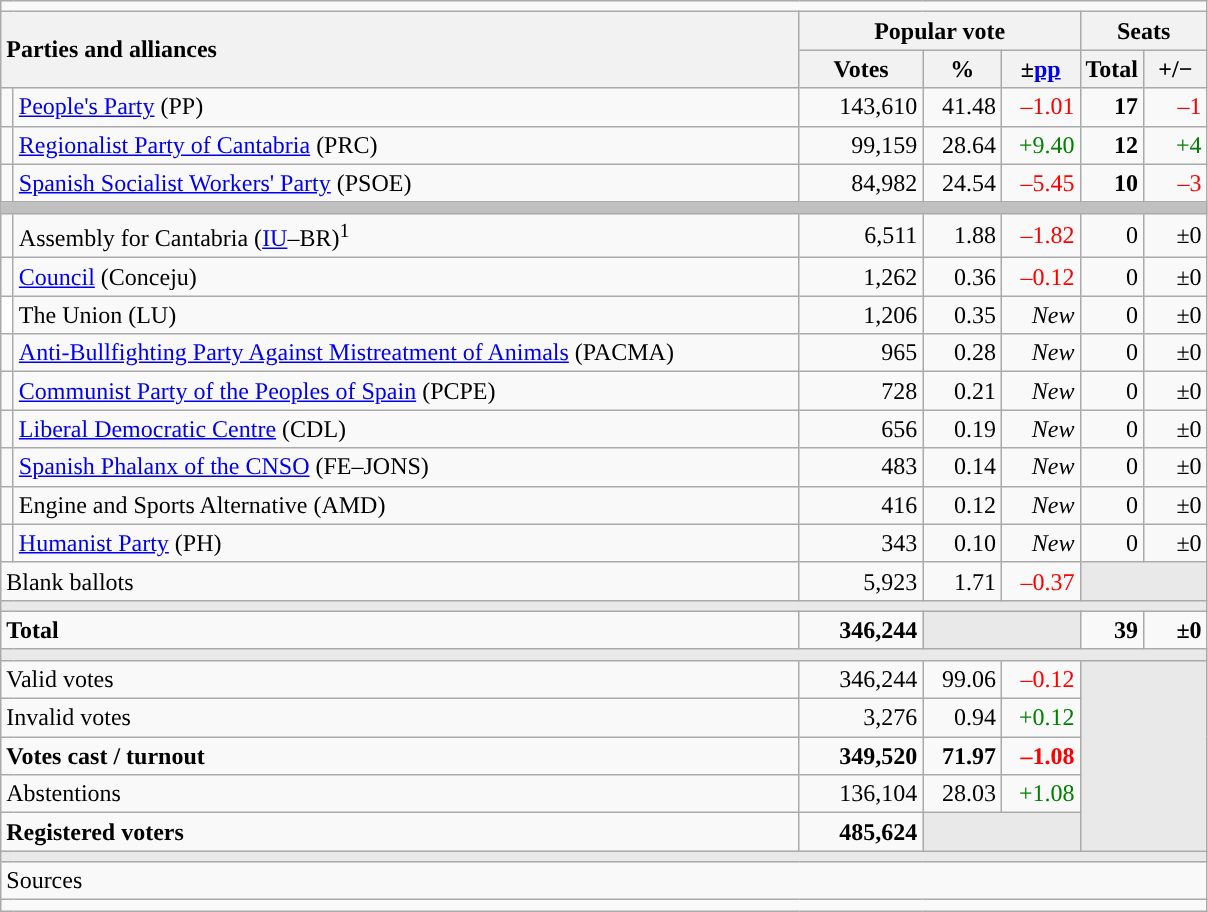<table class="wikitable" style="text-align:right;">
<tr>
<td colspan="7"></td>
</tr>
<tr>
<th style="text-align:left;" rowspan="2" colspan="2" width="525">Parties and alliances</th>
<th colspan="3">Popular vote</th>
<th colspan="2">Seats</th>
</tr>
<tr>
<th width="75">Votes</th>
<th width="45">%</th>
<th width="45">±<a href='#'>pp</a></th>
<th width="35">Total</th>
<th width="35">+/−</th>
</tr>
<tr>
<td width="1" style="color:inherit;background:"></td>
<td align="left"><a href='#'>People's Party</a> (PP)</td>
<td>143,610</td>
<td>41.48</td>
<td style="color:red;">–1.01</td>
<td><strong>17</strong></td>
<td style="color:red;">–1</td>
</tr>
<tr>
<td style="color:inherit;background:"></td>
<td align="left"><a href='#'>Regionalist Party of Cantabria</a> (PRC)</td>
<td>99,159</td>
<td>28.64</td>
<td style="color:green;">+9.40</td>
<td><strong>12</strong></td>
<td style="color:green;">+4</td>
</tr>
<tr>
<td style="color:inherit;background:"></td>
<td align="left"><a href='#'>Spanish Socialist Workers' Party</a> (PSOE)</td>
<td>84,982</td>
<td>24.54</td>
<td style="color:red;">–5.45</td>
<td><strong>10</strong></td>
<td style="color:red;">–3</td>
</tr>
<tr>
<td colspan="7" bgcolor="#C0C0C0"></td>
</tr>
<tr>
<td style="color:inherit;background:"></td>
<td align="left">Assembly for Cantabria (<a href='#'>IU</a>–BR)<sup>1</sup></td>
<td>6,511</td>
<td>1.88</td>
<td style="color:red;">–1.82</td>
<td>0</td>
<td>±0</td>
</tr>
<tr>
<td style="color:inherit;background:"></td>
<td align="left"><a href='#'>Council</a> (Conceju)</td>
<td>1,262</td>
<td>0.36</td>
<td style="color:red;">–0.12</td>
<td>0</td>
<td>±0</td>
</tr>
<tr>
<td bgcolor="white"></td>
<td align="left">The Union (LU)</td>
<td>1,206</td>
<td>0.35</td>
<td><em>New</em></td>
<td>0</td>
<td>±0</td>
</tr>
<tr>
<td style="color:inherit;background:"></td>
<td align="left"><a href='#'>Anti-Bullfighting Party Against Mistreatment of Animals</a> (PACMA)</td>
<td>965</td>
<td>0.28</td>
<td><em>New</em></td>
<td>0</td>
<td>±0</td>
</tr>
<tr>
<td style="color:inherit;background:"></td>
<td align="left"><a href='#'>Communist Party of the Peoples of Spain</a> (PCPE)</td>
<td>728</td>
<td>0.21</td>
<td><em>New</em></td>
<td>0</td>
<td>±0</td>
</tr>
<tr>
<td style="color:inherit;background:"></td>
<td align="left"><a href='#'>Liberal Democratic Centre</a> (CDL)</td>
<td>656</td>
<td>0.19</td>
<td><em>New</em></td>
<td>0</td>
<td>±0</td>
</tr>
<tr>
<td style="color:inherit;background:"></td>
<td align="left"><a href='#'>Spanish Phalanx of the CNSO</a> (FE–JONS)</td>
<td>483</td>
<td>0.14</td>
<td><em>New</em></td>
<td>0</td>
<td>±0</td>
</tr>
<tr>
<td style="color:inherit;background:"></td>
<td align="left">Engine and Sports Alternative (AMD)</td>
<td>416</td>
<td>0.12</td>
<td><em>New</em></td>
<td>0</td>
<td>±0</td>
</tr>
<tr>
<td style="color:inherit;background:"></td>
<td align="left"><a href='#'>Humanist Party</a> (PH)</td>
<td>343</td>
<td>0.10</td>
<td><em>New</em></td>
<td>0</td>
<td>±0</td>
</tr>
<tr>
<td align="left" colspan="2">Blank ballots</td>
<td>5,923</td>
<td>1.71</td>
<td style="color:red;">–0.37</td>
<td bgcolor="#E9E9E9" colspan="2"></td>
</tr>
<tr>
<td colspan="7" bgcolor="#E9E9E9"></td>
</tr>
<tr style="font-weight:bold;">
<td align="left" colspan="2">Total</td>
<td>346,244</td>
<td bgcolor="#E9E9E9" colspan="2"></td>
<td>39</td>
<td>±0</td>
</tr>
<tr>
<td colspan="7" bgcolor="#E9E9E9"></td>
</tr>
<tr>
<td align="left" colspan="2">Valid votes</td>
<td>346,244</td>
<td>99.06</td>
<td style="color:red;">–0.12</td>
<td bgcolor="#E9E9E9" colspan="2" rowspan="5"></td>
</tr>
<tr>
<td align="left" colspan="2">Invalid votes</td>
<td>3,276</td>
<td>0.94</td>
<td style="color:green;">+0.12</td>
</tr>
<tr style="font-weight:bold;">
<td align="left" colspan="2">Votes cast / turnout</td>
<td>349,520</td>
<td>71.97</td>
<td style="color:red;">–1.08</td>
</tr>
<tr>
<td align="left" colspan="2">Abstentions</td>
<td>136,104</td>
<td>28.03</td>
<td style="color:green;">+1.08</td>
</tr>
<tr style="font-weight:bold;">
<td align="left" colspan="2">Registered voters</td>
<td>485,624</td>
<td bgcolor="#E9E9E9" colspan="2"></td>
</tr>
<tr>
<td colspan="7" bgcolor="#E9E9E9"></td>
</tr>
<tr>
<td align="left" colspan="7">Sources</td>
</tr>
<tr>
<td colspan="7" style="text-align:left; max-width:790px;"></td>
</tr>
</table>
